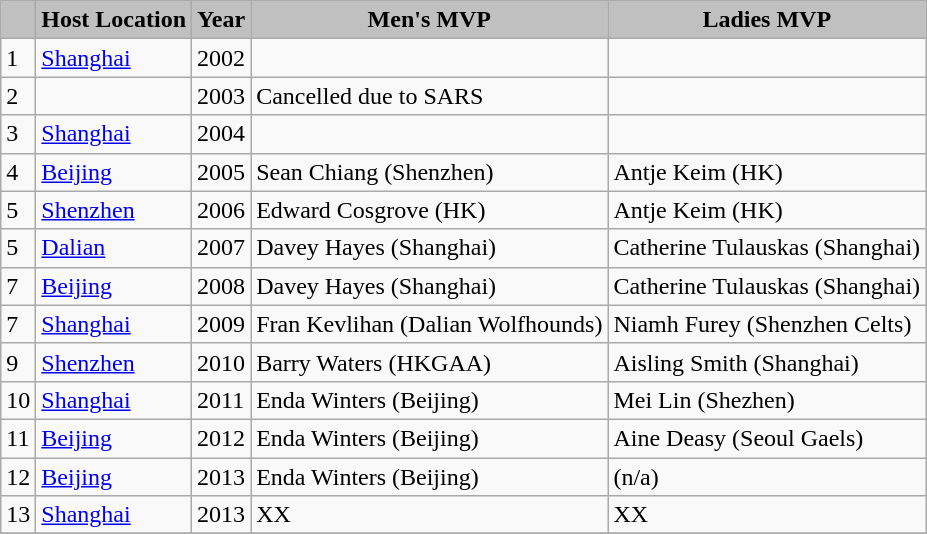<table class="wikitable">
<tr>
<th style="background:silver;"></th>
<th style="background:silver;"><strong>Host Location</strong></th>
<th style="background:silver;"><strong>Year</strong></th>
<th style="background:silver;"><strong>Men's MVP</strong></th>
<th style="background:silver;"><strong>Ladies MVP</strong></th>
</tr>
<tr>
<td>1</td>
<td><a href='#'>Shanghai</a></td>
<td>2002</td>
<td></td>
<td></td>
</tr>
<tr>
<td>2</td>
<td></td>
<td>2003</td>
<td>Cancelled due to SARS</td>
<td></td>
</tr>
<tr>
<td>3</td>
<td><a href='#'>Shanghai</a></td>
<td>2004</td>
<td></td>
<td></td>
</tr>
<tr>
<td>4</td>
<td><a href='#'>Beijing</a></td>
<td>2005</td>
<td>Sean Chiang (Shenzhen)</td>
<td>Antje Keim (HK)</td>
</tr>
<tr>
<td>5</td>
<td><a href='#'>Shenzhen</a></td>
<td>2006</td>
<td>Edward Cosgrove (HK)</td>
<td>Antje Keim (HK)</td>
</tr>
<tr>
<td>5</td>
<td><a href='#'>Dalian</a></td>
<td>2007</td>
<td>Davey Hayes (Shanghai)</td>
<td>Catherine Tulauskas (Shanghai)</td>
</tr>
<tr>
<td>7</td>
<td><a href='#'>Beijing</a></td>
<td>2008</td>
<td>Davey Hayes (Shanghai)</td>
<td>Catherine Tulauskas (Shanghai)</td>
</tr>
<tr>
<td>7</td>
<td><a href='#'>Shanghai</a></td>
<td>2009</td>
<td>Fran Kevlihan (Dalian Wolfhounds)</td>
<td>Niamh Furey (Shenzhen Celts)</td>
</tr>
<tr>
<td>9</td>
<td><a href='#'>Shenzhen</a></td>
<td>2010</td>
<td>Barry Waters (HKGAA)</td>
<td>Aisling Smith (Shanghai)</td>
</tr>
<tr>
<td>10</td>
<td><a href='#'>Shanghai</a></td>
<td>2011</td>
<td>Enda Winters (Beijing)</td>
<td>Mei Lin (Shezhen)</td>
</tr>
<tr>
<td>11</td>
<td><a href='#'>Beijing</a></td>
<td>2012</td>
<td>Enda Winters (Beijing)</td>
<td>Aine Deasy (Seoul Gaels)</td>
</tr>
<tr>
<td>12</td>
<td><a href='#'>Beijing</a></td>
<td>2013</td>
<td>Enda Winters (Beijing)</td>
<td>(n/a)</td>
</tr>
<tr>
<td>13</td>
<td><a href='#'>Shanghai</a></td>
<td>2013</td>
<td>XX</td>
<td>XX</td>
</tr>
<tr>
</tr>
</table>
